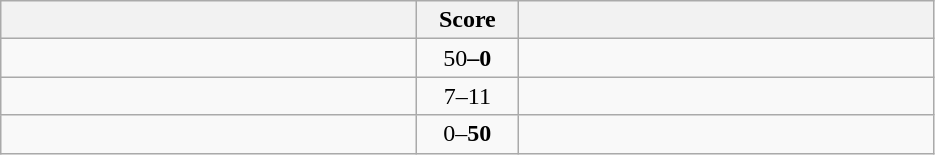<table class="wikitable" style="text-align: center;">
<tr>
<th width=270></th>
<th width=60>Score</th>
<th width=270></th>
</tr>
<tr>
<td align=left><strong></td>
<td></strong>50<strong>–0</td>
<td align=left></td>
</tr>
<tr>
<td align=left></td>
<td>7–</strong>11<strong></td>
<td align=left></strong></td>
</tr>
<tr>
<td align=left></td>
<td>0–<strong>50</strong></td>
<td align=left><strong></td>
</tr>
</table>
